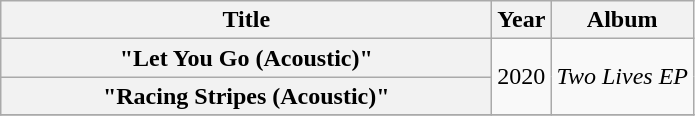<table class="wikitable plainrowheaders" style="text-align:center;">
<tr>
<th scope="col" style="width:20em;">Title</th>
<th scope="col" style="width:2em;">Year</th>
<th scope="col">Album</th>
</tr>
<tr>
<th scope="row">"Let You Go (Acoustic)"</th>
<td rowspan="2">2020</td>
<td rowspan="2"><em>Two Lives EP</em></td>
</tr>
<tr>
<th scope="row">"Racing Stripes (Acoustic)"</th>
</tr>
<tr>
</tr>
</table>
